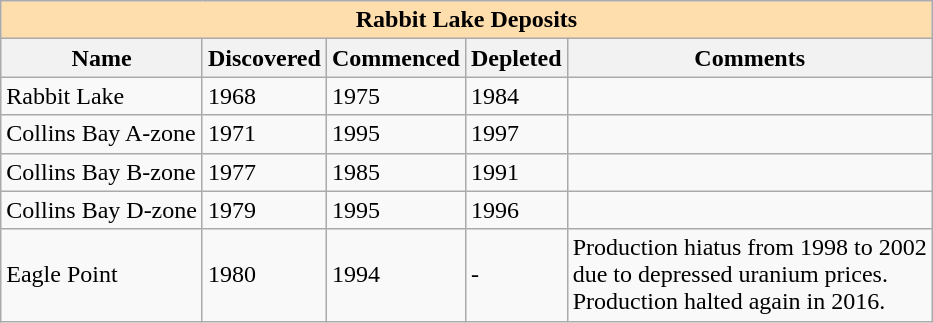<table class="wikitable">
<tr>
<th colspan="5" style="background:#ffdead;" align="center">Rabbit Lake Deposits</th>
</tr>
<tr>
<th>Name</th>
<th>Discovered</th>
<th>Commenced</th>
<th>Depleted</th>
<th>Comments</th>
</tr>
<tr>
<td>Rabbit Lake</td>
<td>1968</td>
<td>1975</td>
<td>1984</td>
<td></td>
</tr>
<tr>
<td>Collins Bay A-zone</td>
<td>1971</td>
<td>1995</td>
<td>1997</td>
<td></td>
</tr>
<tr>
<td>Collins Bay B-zone</td>
<td>1977</td>
<td>1985</td>
<td>1991</td>
<td></td>
</tr>
<tr>
<td>Collins Bay D-zone</td>
<td>1979</td>
<td>1995</td>
<td>1996</td>
<td></td>
</tr>
<tr>
<td>Eagle Point</td>
<td>1980</td>
<td>1994</td>
<td>-</td>
<td>Production hiatus from 1998 to 2002<br>due to depressed uranium prices.<br>Production halted again in 2016.</td>
</tr>
</table>
